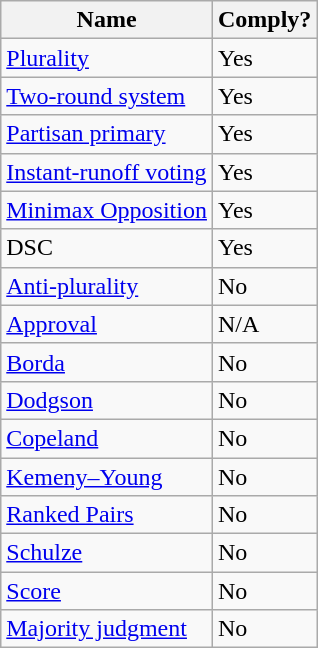<table class="wikitable sortable floatright">
<tr>
<th>Name</th>
<th>Comply?</th>
</tr>
<tr>
<td><a href='#'>Plurality</a></td>
<td>Yes</td>
</tr>
<tr>
<td><a href='#'>Two-round system</a></td>
<td>Yes</td>
</tr>
<tr>
<td><a href='#'>Partisan primary</a></td>
<td>Yes</td>
</tr>
<tr>
<td><a href='#'>Instant-runoff voting</a></td>
<td>Yes</td>
</tr>
<tr>
<td><a href='#'>Minimax Opposition</a></td>
<td>Yes</td>
</tr>
<tr>
<td>DSC</td>
<td>Yes</td>
</tr>
<tr>
<td><a href='#'>Anti-plurality</a></td>
<td>No</td>
</tr>
<tr>
<td><a href='#'>Approval</a></td>
<td>N/A</td>
</tr>
<tr>
<td><a href='#'>Borda</a></td>
<td>No</td>
</tr>
<tr>
<td><a href='#'>Dodgson</a></td>
<td>No</td>
</tr>
<tr>
<td><a href='#'>Copeland</a></td>
<td>No</td>
</tr>
<tr>
<td><a href='#'>Kemeny–Young</a></td>
<td>No</td>
</tr>
<tr>
<td><a href='#'>Ranked Pairs</a></td>
<td>No</td>
</tr>
<tr>
<td><a href='#'>Schulze</a></td>
<td>No</td>
</tr>
<tr>
<td><a href='#'>Score</a></td>
<td>No</td>
</tr>
<tr>
<td><a href='#'>Majority judgment</a></td>
<td>No</td>
</tr>
</table>
